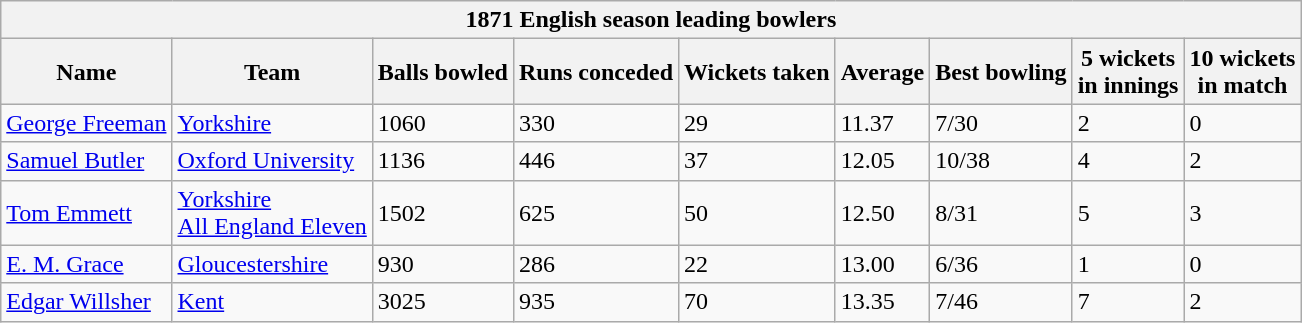<table class="wikitable">
<tr>
<th bgcolor="#efefef" colspan="9">1871 English season leading bowlers</th>
</tr>
<tr bgcolor="#efefef">
<th>Name</th>
<th>Team</th>
<th>Balls bowled</th>
<th>Runs conceded</th>
<th>Wickets taken</th>
<th>Average</th>
<th>Best bowling</th>
<th>5 wickets<br>in innings</th>
<th>10 wickets<br>in match</th>
</tr>
<tr>
<td><a href='#'>George Freeman</a></td>
<td><a href='#'>Yorkshire</a></td>
<td>1060</td>
<td>330</td>
<td>29</td>
<td>11.37</td>
<td>7/30</td>
<td>2</td>
<td>0</td>
</tr>
<tr>
<td><a href='#'>Samuel Butler</a></td>
<td><a href='#'>Oxford University</a></td>
<td>1136</td>
<td>446</td>
<td>37</td>
<td>12.05</td>
<td>10/38</td>
<td>4</td>
<td>2</td>
</tr>
<tr>
<td><a href='#'>Tom Emmett</a></td>
<td><a href='#'>Yorkshire</a><br><a href='#'>All England Eleven</a></td>
<td>1502</td>
<td>625</td>
<td>50</td>
<td>12.50</td>
<td>8/31</td>
<td>5</td>
<td>3</td>
</tr>
<tr>
<td><a href='#'>E. M. Grace</a></td>
<td><a href='#'>Gloucestershire</a></td>
<td>930</td>
<td>286</td>
<td>22</td>
<td>13.00</td>
<td>6/36</td>
<td>1</td>
<td>0</td>
</tr>
<tr>
<td><a href='#'>Edgar Willsher</a></td>
<td><a href='#'>Kent</a></td>
<td>3025</td>
<td>935</td>
<td>70</td>
<td>13.35</td>
<td>7/46</td>
<td>7</td>
<td>2</td>
</tr>
</table>
